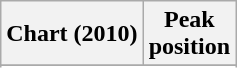<table class="wikitable sortable plainrowheaders" style="text-align:center">
<tr>
<th scope="col">Chart (2010)</th>
<th scope="col">Peak<br>position</th>
</tr>
<tr>
</tr>
<tr>
</tr>
<tr>
</tr>
<tr>
</tr>
</table>
